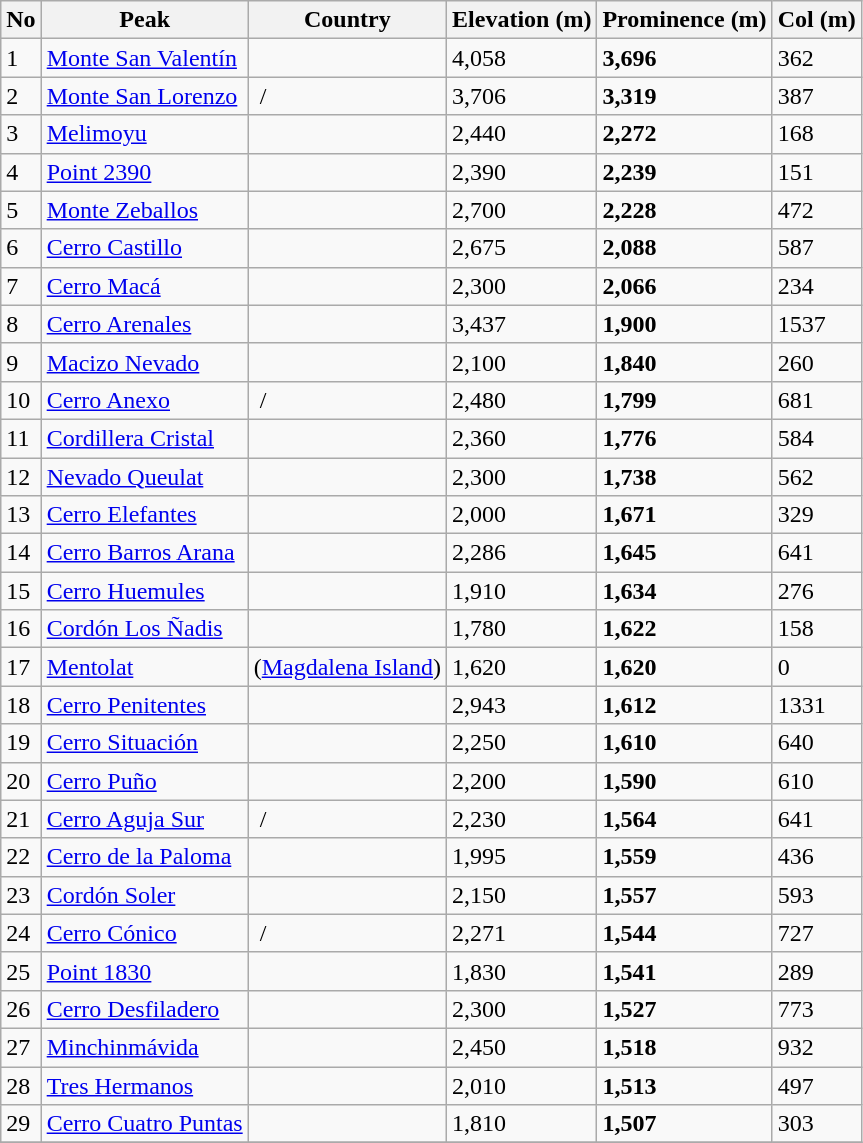<table class="wikitable sortable">
<tr>
<th>No</th>
<th>Peak</th>
<th>Country</th>
<th>Elevation (m)</th>
<th>Prominence (m)</th>
<th>Col (m)</th>
</tr>
<tr>
<td>1</td>
<td><a href='#'>Monte San Valentín</a></td>
<td></td>
<td>4,058</td>
<td><strong>3,696</strong></td>
<td>362</td>
</tr>
<tr>
<td>2</td>
<td><a href='#'>Monte San Lorenzo</a></td>
<td> / </td>
<td>3,706</td>
<td><strong>3,319</strong></td>
<td>387</td>
</tr>
<tr>
<td>3</td>
<td><a href='#'>Melimoyu</a></td>
<td></td>
<td>2,440</td>
<td><strong>2,272</strong></td>
<td>168</td>
</tr>
<tr>
<td>4</td>
<td><a href='#'>Point 2390</a></td>
<td></td>
<td>2,390</td>
<td><strong>2,239</strong></td>
<td>151</td>
</tr>
<tr>
<td>5</td>
<td><a href='#'>Monte Zeballos</a></td>
<td></td>
<td>2,700</td>
<td><strong>2,228</strong></td>
<td>472</td>
</tr>
<tr>
<td>6</td>
<td><a href='#'>Cerro Castillo</a></td>
<td></td>
<td>2,675</td>
<td><strong>2,088</strong></td>
<td>587</td>
</tr>
<tr>
<td>7</td>
<td><a href='#'>Cerro Macá</a></td>
<td></td>
<td>2,300</td>
<td><strong>2,066</strong></td>
<td>234</td>
</tr>
<tr>
<td>8</td>
<td><a href='#'>Cerro Arenales</a></td>
<td></td>
<td>3,437</td>
<td><strong>1,900</strong></td>
<td>1537</td>
</tr>
<tr>
<td>9</td>
<td><a href='#'>Macizo Nevado</a></td>
<td></td>
<td>2,100</td>
<td><strong>1,840</strong></td>
<td>260</td>
</tr>
<tr>
<td>10</td>
<td><a href='#'>Cerro Anexo</a></td>
<td> / </td>
<td>2,480</td>
<td><strong>1,799</strong></td>
<td>681</td>
</tr>
<tr>
<td>11</td>
<td><a href='#'>Cordillera Cristal</a></td>
<td></td>
<td>2,360</td>
<td><strong>1,776</strong></td>
<td>584</td>
</tr>
<tr>
<td>12</td>
<td><a href='#'>Nevado Queulat</a></td>
<td></td>
<td>2,300</td>
<td><strong>1,738</strong></td>
<td>562</td>
</tr>
<tr>
<td>13</td>
<td><a href='#'>Cerro Elefantes</a></td>
<td></td>
<td>2,000</td>
<td><strong>1,671</strong></td>
<td>329</td>
</tr>
<tr>
<td>14</td>
<td><a href='#'>Cerro Barros Arana</a></td>
<td></td>
<td>2,286</td>
<td><strong>1,645</strong></td>
<td>641</td>
</tr>
<tr>
<td>15</td>
<td><a href='#'>Cerro Huemules</a></td>
<td></td>
<td>1,910</td>
<td><strong>1,634</strong></td>
<td>276</td>
</tr>
<tr>
<td>16</td>
<td><a href='#'>Cordón Los Ñadis</a></td>
<td></td>
<td>1,780</td>
<td><strong>1,622</strong></td>
<td>158</td>
</tr>
<tr>
<td>17</td>
<td><a href='#'>Mentolat</a></td>
<td> (<a href='#'>Magdalena Island</a>)</td>
<td>1,620</td>
<td><strong>1,620</strong></td>
<td>0</td>
</tr>
<tr>
<td>18</td>
<td><a href='#'>Cerro Penitentes</a></td>
<td></td>
<td>2,943</td>
<td><strong>1,612</strong></td>
<td>1331</td>
</tr>
<tr>
<td>19</td>
<td><a href='#'>Cerro Situación</a></td>
<td></td>
<td>2,250</td>
<td><strong>1,610</strong></td>
<td>640</td>
</tr>
<tr>
<td>20</td>
<td><a href='#'>Cerro Puño</a></td>
<td></td>
<td>2,200</td>
<td><strong>1,590</strong></td>
<td>610</td>
</tr>
<tr>
<td>21</td>
<td><a href='#'>Cerro Aguja Sur</a></td>
<td> / </td>
<td>2,230</td>
<td><strong>1,564</strong></td>
<td>641</td>
</tr>
<tr>
<td>22</td>
<td><a href='#'>Cerro de la Paloma</a></td>
<td></td>
<td>1,995</td>
<td><strong>1,559</strong></td>
<td>436</td>
</tr>
<tr>
<td>23</td>
<td><a href='#'>Cordón Soler</a></td>
<td></td>
<td>2,150</td>
<td><strong>1,557</strong></td>
<td>593</td>
</tr>
<tr>
<td>24</td>
<td><a href='#'>Cerro Cónico</a></td>
<td> / </td>
<td>2,271</td>
<td><strong>1,544</strong></td>
<td>727</td>
</tr>
<tr>
<td>25</td>
<td><a href='#'>Point 1830</a></td>
<td></td>
<td>1,830</td>
<td><strong>1,541</strong></td>
<td>289</td>
</tr>
<tr>
<td>26</td>
<td><a href='#'>Cerro Desfiladero</a></td>
<td></td>
<td>2,300</td>
<td><strong>1,527</strong></td>
<td>773</td>
</tr>
<tr>
<td>27</td>
<td><a href='#'>Minchinmávida</a></td>
<td></td>
<td>2,450</td>
<td><strong>1,518</strong></td>
<td>932</td>
</tr>
<tr>
<td>28</td>
<td><a href='#'>Tres Hermanos</a></td>
<td></td>
<td>2,010</td>
<td><strong>1,513</strong></td>
<td>497</td>
</tr>
<tr>
<td>29</td>
<td><a href='#'>Cerro Cuatro Puntas</a></td>
<td></td>
<td>1,810</td>
<td><strong>1,507</strong></td>
<td>303</td>
</tr>
<tr>
</tr>
</table>
